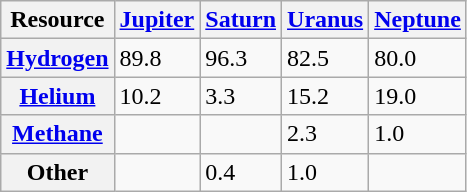<table class="wikitable sortable">
<tr>
<th>Resource</th>
<th><a href='#'>Jupiter</a></th>
<th><a href='#'>Saturn</a></th>
<th><a href='#'>Uranus</a></th>
<th><a href='#'>Neptune</a></th>
</tr>
<tr>
<th><a href='#'>Hydrogen</a></th>
<td>89.8</td>
<td>96.3</td>
<td>82.5</td>
<td>80.0</td>
</tr>
<tr>
<th><a href='#'>Helium</a></th>
<td>10.2</td>
<td>3.3</td>
<td>15.2</td>
<td>19.0</td>
</tr>
<tr>
<th><a href='#'>Methane</a></th>
<td></td>
<td></td>
<td>2.3</td>
<td>1.0</td>
</tr>
<tr>
<th>Other</th>
<td></td>
<td>0.4</td>
<td>1.0</td>
<td></td>
</tr>
</table>
